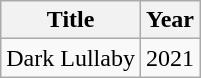<table class="wikitable">
<tr>
<th>Title</th>
<th>Year</th>
</tr>
<tr>
<td>Dark Lullaby</td>
<td>2021</td>
</tr>
</table>
